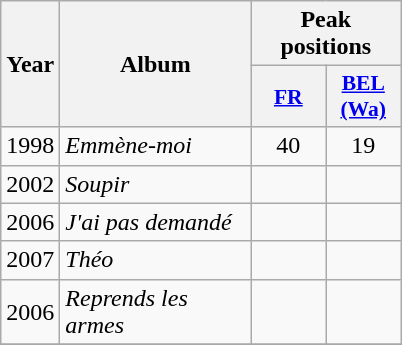<table class="wikitable">
<tr>
<th align="center" rowspan="2" width="10">Year</th>
<th align="center" rowspan="2" width="120">Album</th>
<th align="center" colspan="2" width="20">Peak positions</th>
</tr>
<tr>
<th scope="col" style="width:3em;font-size:90%;"><a href='#'>FR</a><br></th>
<th scope="col" style="width:3em;font-size:90%;"><a href='#'>BEL <br>(Wa)</a><br></th>
</tr>
<tr>
<td style="text-align:center;">1998</td>
<td><em>Emmène-moi</em></td>
<td style="text-align:center;">40</td>
<td style="text-align:center;">19</td>
</tr>
<tr>
<td style="text-align:center;">2002</td>
<td><em>Soupir</em></td>
<td style="text-align:center;"></td>
<td style="text-align:center;"></td>
</tr>
<tr>
<td style="text-align:center;">2006</td>
<td><em>J'ai pas demandé</em></td>
<td style="text-align:center;"></td>
<td style="text-align:center;"></td>
</tr>
<tr>
<td style="text-align:center;">2007</td>
<td><em>Théo</em></td>
<td style="text-align:center;"></td>
<td style="text-align:center;"></td>
</tr>
<tr>
<td style="text-align:center;">2006</td>
<td><em>Reprends les armes</em></td>
<td style="text-align:center;"></td>
<td style="text-align:center;"></td>
</tr>
<tr>
</tr>
</table>
